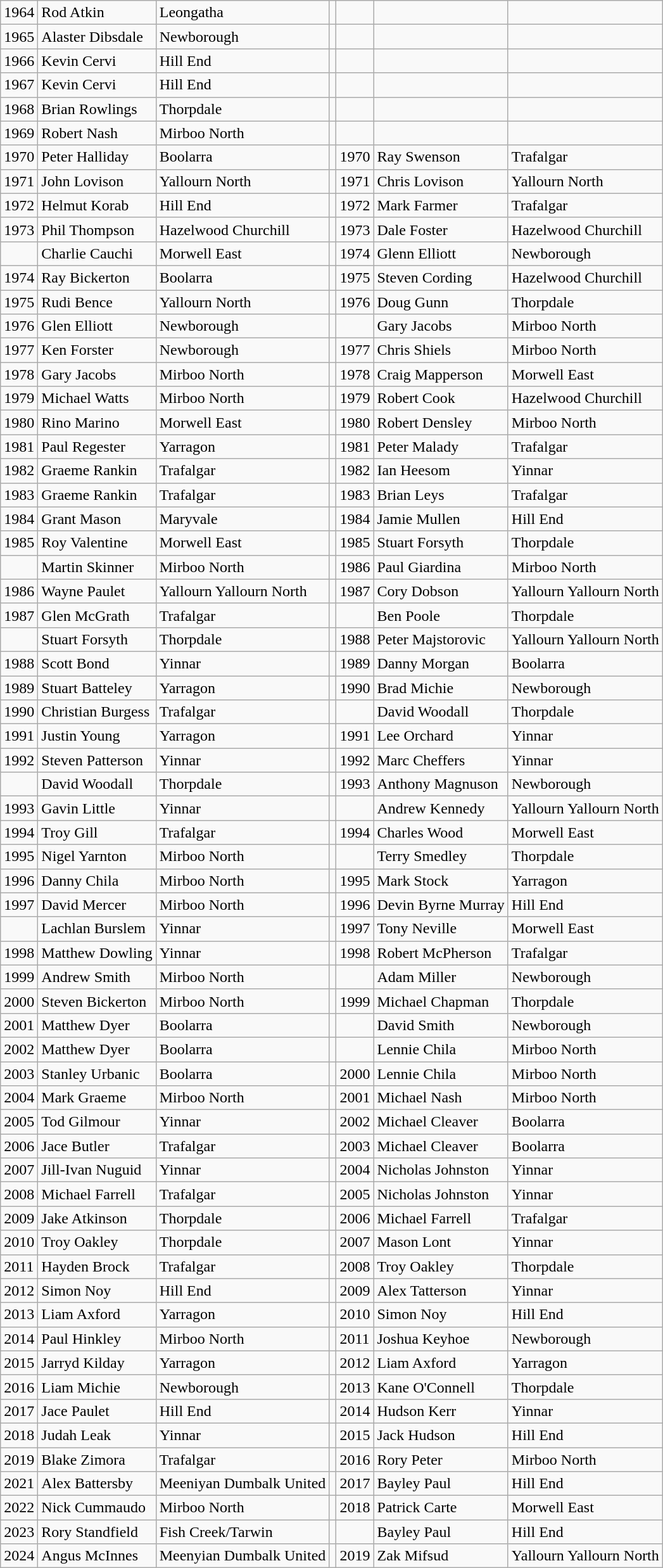<table class="wikitable">
<tr>
<td>1964</td>
<td>Rod Atkin</td>
<td>Leongatha</td>
<td></td>
<td></td>
<td></td>
<td></td>
</tr>
<tr>
<td>1965</td>
<td>Alaster Dibsdale</td>
<td>Newborough</td>
<td></td>
<td></td>
<td></td>
<td></td>
</tr>
<tr>
<td>1966</td>
<td>Kevin Cervi</td>
<td>Hill End</td>
<td></td>
<td></td>
<td></td>
<td></td>
</tr>
<tr>
<td>1967</td>
<td>Kevin Cervi</td>
<td>Hill End</td>
<td></td>
<td></td>
<td></td>
<td></td>
</tr>
<tr>
<td>1968</td>
<td>Brian Rowlings</td>
<td>Thorpdale</td>
<td></td>
<td></td>
<td></td>
<td></td>
</tr>
<tr>
<td>1969</td>
<td>Robert Nash</td>
<td>Mirboo North</td>
<td></td>
<td></td>
<td></td>
<td></td>
</tr>
<tr>
<td>1970</td>
<td>Peter Halliday</td>
<td>Boolarra</td>
<td></td>
<td>1970</td>
<td>Ray Swenson</td>
<td>Trafalgar</td>
</tr>
<tr>
<td>1971</td>
<td>John Lovison</td>
<td>Yallourn North</td>
<td></td>
<td>1971</td>
<td>Chris Lovison</td>
<td>Yallourn North</td>
</tr>
<tr>
<td>1972</td>
<td>Helmut Korab</td>
<td>Hill End</td>
<td></td>
<td>1972</td>
<td>Mark Farmer</td>
<td>Trafalgar</td>
</tr>
<tr>
<td>1973</td>
<td>Phil Thompson</td>
<td>Hazelwood Churchill</td>
<td></td>
<td>1973</td>
<td>Dale Foster</td>
<td>Hazelwood Churchill</td>
</tr>
<tr>
<td></td>
<td>Charlie Cauchi</td>
<td>Morwell East</td>
<td></td>
<td>1974</td>
<td>Glenn Elliott</td>
<td>Newborough</td>
</tr>
<tr>
<td>1974</td>
<td>Ray Bickerton</td>
<td>Boolarra</td>
<td></td>
<td>1975</td>
<td>Steven Cording</td>
<td>Hazelwood Churchill</td>
</tr>
<tr>
<td>1975</td>
<td>Rudi Bence</td>
<td>Yallourn North</td>
<td></td>
<td>1976</td>
<td>Doug Gunn</td>
<td>Thorpdale</td>
</tr>
<tr>
<td>1976</td>
<td>Glen Elliott</td>
<td>Newborough</td>
<td></td>
<td></td>
<td>Gary Jacobs</td>
<td>Mirboo North</td>
</tr>
<tr>
<td>1977</td>
<td>Ken Forster</td>
<td>Newborough</td>
<td></td>
<td>1977</td>
<td>Chris Shiels</td>
<td>Mirboo North</td>
</tr>
<tr>
<td>1978</td>
<td>Gary Jacobs</td>
<td>Mirboo North</td>
<td></td>
<td>1978</td>
<td>Craig Mapperson</td>
<td>Morwell East</td>
</tr>
<tr>
<td>1979</td>
<td>Michael Watts</td>
<td>Mirboo North</td>
<td></td>
<td>1979</td>
<td>Robert Cook</td>
<td>Hazelwood Churchill</td>
</tr>
<tr>
<td>1980</td>
<td>Rino Marino</td>
<td>Morwell East</td>
<td></td>
<td>1980</td>
<td>Robert Densley</td>
<td>Mirboo North</td>
</tr>
<tr>
<td>1981</td>
<td>Paul Regester</td>
<td>Yarragon</td>
<td></td>
<td>1981</td>
<td>Peter Malady</td>
<td>Trafalgar</td>
</tr>
<tr>
<td>1982</td>
<td>Graeme Rankin</td>
<td>Trafalgar</td>
<td></td>
<td>1982</td>
<td>Ian Heesom</td>
<td>Yinnar</td>
</tr>
<tr>
<td>1983</td>
<td>Graeme Rankin</td>
<td>Trafalgar</td>
<td></td>
<td>1983</td>
<td>Brian Leys</td>
<td>Trafalgar</td>
</tr>
<tr>
<td>1984</td>
<td>Grant Mason</td>
<td>Maryvale</td>
<td></td>
<td>1984</td>
<td>Jamie Mullen</td>
<td>Hill End</td>
</tr>
<tr>
<td>1985</td>
<td>Roy Valentine</td>
<td>Morwell East</td>
<td></td>
<td>1985</td>
<td>Stuart Forsyth</td>
<td>Thorpdale</td>
</tr>
<tr>
<td></td>
<td>Martin Skinner</td>
<td>Mirboo North</td>
<td></td>
<td>1986</td>
<td>Paul Giardina</td>
<td>Mirboo North</td>
</tr>
<tr>
<td>1986</td>
<td>Wayne Paulet</td>
<td>Yallourn Yallourn North</td>
<td></td>
<td>1987</td>
<td>Cory Dobson</td>
<td>Yallourn Yallourn North</td>
</tr>
<tr>
<td>1987</td>
<td>Glen McGrath</td>
<td>Trafalgar</td>
<td></td>
<td></td>
<td>Ben Poole</td>
<td>Thorpdale</td>
</tr>
<tr>
<td></td>
<td>Stuart Forsyth</td>
<td>Thorpdale</td>
<td></td>
<td>1988</td>
<td>Peter Majstorovic</td>
<td>Yallourn Yallourn North</td>
</tr>
<tr>
<td>1988</td>
<td>Scott Bond</td>
<td>Yinnar</td>
<td></td>
<td>1989</td>
<td>Danny Morgan</td>
<td>Boolarra</td>
</tr>
<tr>
<td>1989</td>
<td>Stuart Batteley</td>
<td>Yarragon</td>
<td></td>
<td>1990</td>
<td>Brad Michie</td>
<td>Newborough</td>
</tr>
<tr>
<td>1990</td>
<td>Christian Burgess</td>
<td>Trafalgar</td>
<td></td>
<td></td>
<td>David Woodall</td>
<td>Thorpdale</td>
</tr>
<tr>
<td>1991</td>
<td>Justin Young</td>
<td>Yarragon</td>
<td></td>
<td>1991</td>
<td>Lee Orchard</td>
<td>Yinnar</td>
</tr>
<tr>
<td>1992</td>
<td>Steven Patterson</td>
<td>Yinnar</td>
<td></td>
<td>1992</td>
<td>Marc Cheffers</td>
<td>Yinnar</td>
</tr>
<tr>
<td></td>
<td>David Woodall</td>
<td>Thorpdale</td>
<td></td>
<td>1993</td>
<td>Anthony Magnuson</td>
<td>Newborough</td>
</tr>
<tr>
<td>1993</td>
<td>Gavin Little</td>
<td>Yinnar</td>
<td></td>
<td></td>
<td>Andrew Kennedy</td>
<td>Yallourn Yallourn North</td>
</tr>
<tr>
<td>1994</td>
<td>Troy Gill</td>
<td>Trafalgar</td>
<td></td>
<td>1994</td>
<td>Charles Wood</td>
<td>Morwell East</td>
</tr>
<tr>
<td>1995</td>
<td>Nigel Yarnton</td>
<td>Mirboo North</td>
<td></td>
<td></td>
<td>Terry Smedley</td>
<td>Thorpdale</td>
</tr>
<tr>
<td>1996</td>
<td>Danny Chila</td>
<td>Mirboo North</td>
<td></td>
<td>1995</td>
<td>Mark Stock</td>
<td>Yarragon</td>
</tr>
<tr>
<td>1997</td>
<td>David Mercer</td>
<td>Mirboo North</td>
<td></td>
<td>1996</td>
<td>Devin Byrne Murray</td>
<td>Hill End</td>
</tr>
<tr>
<td></td>
<td>Lachlan Burslem</td>
<td>Yinnar</td>
<td></td>
<td>1997</td>
<td>Tony Neville</td>
<td>Morwell East</td>
</tr>
<tr>
<td>1998</td>
<td>Matthew Dowling</td>
<td>Yinnar</td>
<td></td>
<td>1998</td>
<td>Robert McPherson</td>
<td>Trafalgar</td>
</tr>
<tr>
<td>1999</td>
<td>Andrew Smith</td>
<td>Mirboo North</td>
<td></td>
<td></td>
<td>Adam Miller</td>
<td>Newborough</td>
</tr>
<tr>
<td>2000</td>
<td>Steven Bickerton</td>
<td>Mirboo North</td>
<td></td>
<td>1999</td>
<td>Michael Chapman</td>
<td>Thorpdale</td>
</tr>
<tr>
<td>2001</td>
<td>Matthew Dyer</td>
<td>Boolarra</td>
<td></td>
<td></td>
<td>David Smith</td>
<td>Newborough</td>
</tr>
<tr>
<td>2002</td>
<td>Matthew Dyer</td>
<td>Boolarra</td>
<td></td>
<td></td>
<td>Lennie Chila</td>
<td>Mirboo North</td>
</tr>
<tr>
<td>2003</td>
<td>Stanley Urbanic</td>
<td>Boolarra</td>
<td></td>
<td>2000</td>
<td>Lennie Chila</td>
<td>Mirboo North</td>
</tr>
<tr>
<td>2004</td>
<td>Mark Graeme</td>
<td>Mirboo North</td>
<td></td>
<td>2001</td>
<td>Michael Nash</td>
<td>Mirboo North</td>
</tr>
<tr>
<td>2005</td>
<td>Tod Gilmour</td>
<td>Yinnar</td>
<td></td>
<td>2002</td>
<td>Michael Cleaver</td>
<td>Boolarra</td>
</tr>
<tr>
<td>2006</td>
<td>Jace Butler</td>
<td>Trafalgar</td>
<td></td>
<td>2003</td>
<td>Michael Cleaver</td>
<td>Boolarra</td>
</tr>
<tr>
<td>2007</td>
<td>Jill-Ivan Nuguid</td>
<td>Yinnar</td>
<td></td>
<td>2004</td>
<td>Nicholas Johnston</td>
<td>Yinnar</td>
</tr>
<tr>
<td>2008</td>
<td>Michael Farrell</td>
<td>Trafalgar</td>
<td></td>
<td>2005</td>
<td>Nicholas Johnston</td>
<td>Yinnar</td>
</tr>
<tr>
<td>2009</td>
<td>Jake Atkinson</td>
<td>Thorpdale</td>
<td></td>
<td>2006</td>
<td>Michael Farrell</td>
<td>Trafalgar</td>
</tr>
<tr>
<td>2010</td>
<td>Troy Oakley</td>
<td>Thorpdale</td>
<td></td>
<td>2007</td>
<td>Mason Lont</td>
<td>Yinnar</td>
</tr>
<tr>
<td>2011</td>
<td>Hayden Brock</td>
<td>Trafalgar</td>
<td></td>
<td>2008</td>
<td>Troy Oakley</td>
<td>Thorpdale</td>
</tr>
<tr>
<td>2012</td>
<td>Simon Noy</td>
<td>Hill End</td>
<td></td>
<td>2009</td>
<td>Alex Tatterson</td>
<td>Yinnar</td>
</tr>
<tr>
<td>2013</td>
<td>Liam Axford</td>
<td>Yarragon</td>
<td></td>
<td>2010</td>
<td>Simon Noy</td>
<td>Hill End</td>
</tr>
<tr>
<td>2014</td>
<td>Paul Hinkley</td>
<td>Mirboo North</td>
<td></td>
<td>2011</td>
<td>Joshua Keyhoe</td>
<td>Newborough</td>
</tr>
<tr>
<td>2015</td>
<td>Jarryd Kilday</td>
<td>Yarragon</td>
<td></td>
<td>2012</td>
<td>Liam Axford</td>
<td>Yarragon</td>
</tr>
<tr>
<td>2016</td>
<td>Liam Michie</td>
<td>Newborough</td>
<td></td>
<td>2013</td>
<td>Kane O'Connell</td>
<td>Thorpdale</td>
</tr>
<tr>
<td>2017</td>
<td>Jace Paulet</td>
<td>Hill End</td>
<td></td>
<td>2014</td>
<td>Hudson Kerr</td>
<td>Yinnar</td>
</tr>
<tr>
<td>2018</td>
<td>Judah Leak</td>
<td>Yinnar</td>
<td></td>
<td>2015</td>
<td>Jack Hudson</td>
<td>Hill End</td>
</tr>
<tr>
<td>2019</td>
<td>Blake Zimora</td>
<td>Trafalgar</td>
<td></td>
<td>2016</td>
<td>Rory Peter</td>
<td>Mirboo North</td>
</tr>
<tr>
<td>2021</td>
<td>Alex Battersby</td>
<td>Meeniyan Dumbalk United</td>
<td></td>
<td>2017</td>
<td>Bayley Paul</td>
<td>Hill End</td>
</tr>
<tr>
<td>2022</td>
<td>Nick Cummaudo</td>
<td>Mirboo North</td>
<td></td>
<td>2018</td>
<td>Patrick Carte</td>
<td>Morwell East</td>
</tr>
<tr>
<td>2023</td>
<td>Rory Standfield</td>
<td>Fish Creek/Tarwin</td>
<td></td>
<td></td>
<td>Bayley Paul</td>
<td>Hill End</td>
</tr>
<tr>
<td>2024</td>
<td>Angus McInnes</td>
<td>Meenyian Dumbalk United</td>
<td></td>
<td>2019</td>
<td>Zak Mifsud</td>
<td>Yallourn Yallourn North</td>
</tr>
</table>
